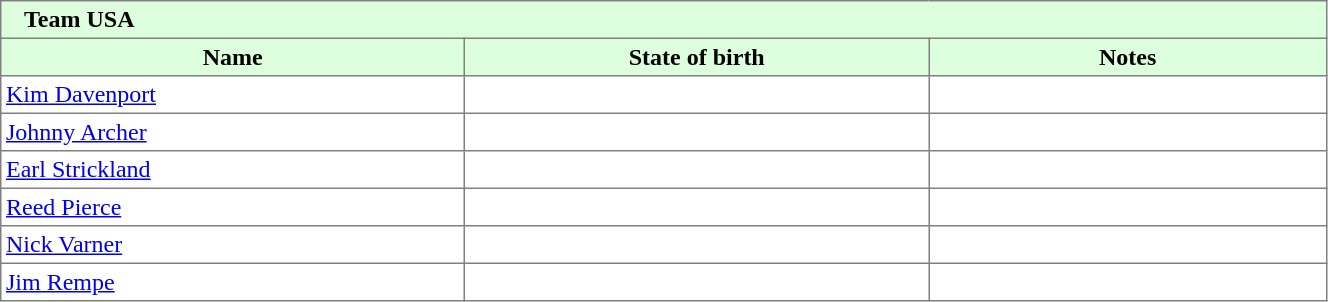<table border="1" cellpadding="3" width="70%" style="border-collapse: collapse;">
<tr bgcolor="#ddffdd">
<td colspan=3>   <strong>Team USA</strong></td>
</tr>
<tr bgcolor="#ddffdd">
<th width=35%>Name</th>
<th width=35%>State of birth</th>
<th width=30%%>Notes</th>
</tr>
<tr>
<td><a href='#'>Kim Davenport</a></td>
<td></td>
<td></td>
</tr>
<tr>
<td><a href='#'>Johnny Archer</a></td>
<td></td>
<td></td>
</tr>
<tr>
<td><a href='#'>Earl Strickland</a></td>
<td></td>
<td></td>
</tr>
<tr>
<td><a href='#'>Reed Pierce</a></td>
<td></td>
<td></td>
</tr>
<tr>
<td><a href='#'>Nick Varner</a></td>
<td></td>
<td></td>
</tr>
<tr>
<td><a href='#'>Jim Rempe</a></td>
<td></td>
<td></td>
</tr>
</table>
